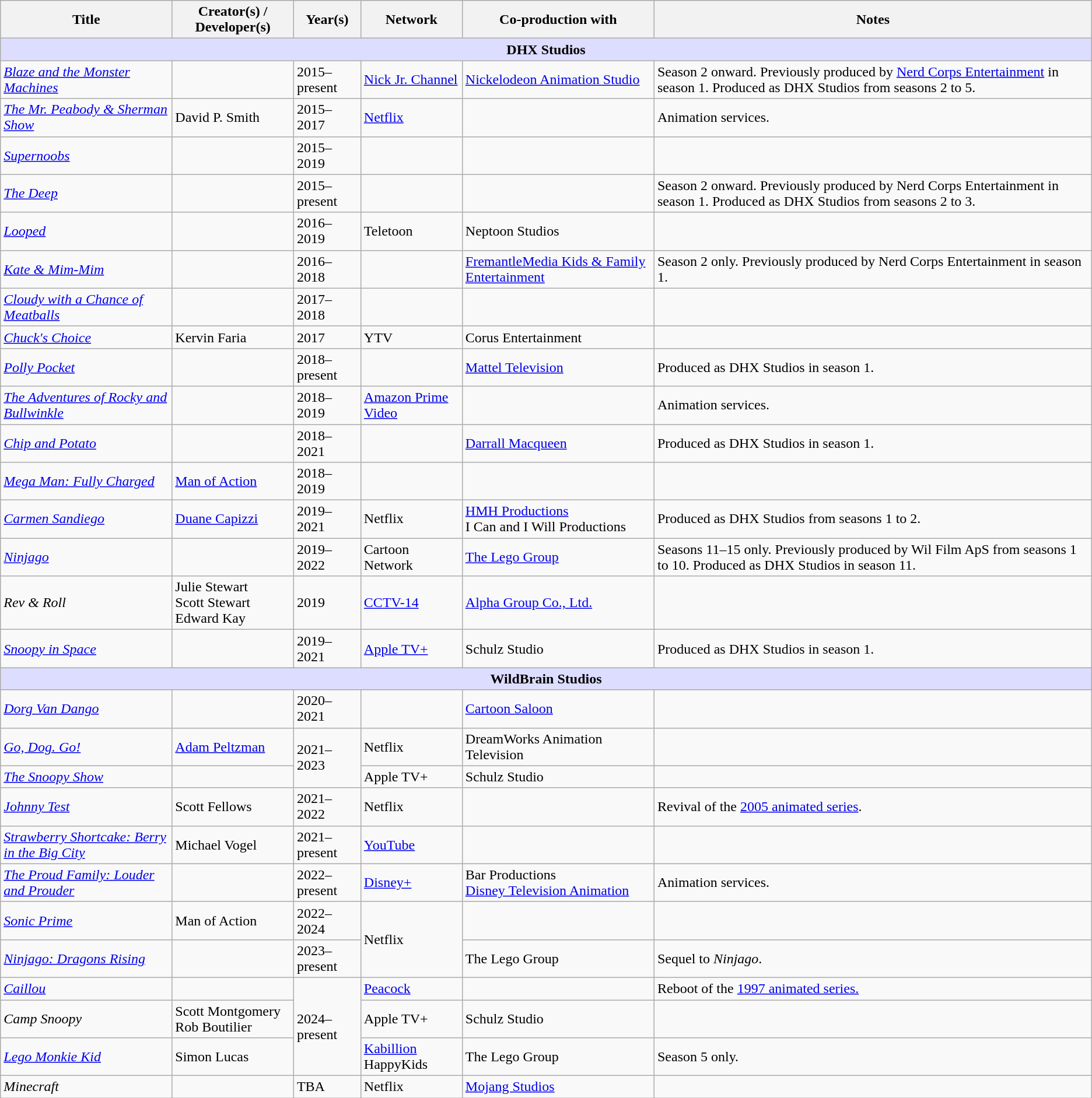<table class="wikitable sortable">
<tr>
<th>Title</th>
<th>Creator(s) / Developer(s)</th>
<th>Year(s)</th>
<th>Network</th>
<th>Co-production with</th>
<th>Notes</th>
</tr>
<tr>
<th colspan="6" style="background-color:#ddf;">DHX Studios</th>
</tr>
<tr>
<td><em><a href='#'>Blaze and the Monster Machines</a></em></td>
<td></td>
<td>2015–present</td>
<td><a href='#'>Nick Jr. Channel</a></td>
<td><a href='#'>Nickelodeon Animation Studio</a></td>
<td>Season 2 onward. Previously produced by <a href='#'>Nerd Corps Entertainment</a> in season 1. Produced as DHX Studios from seasons 2 to 5.</td>
</tr>
<tr>
<td><em><a href='#'>The Mr. Peabody & Sherman Show</a></em></td>
<td>David P. Smith</td>
<td>2015–2017</td>
<td><a href='#'>Netflix</a></td>
<td></td>
<td>Animation services.</td>
</tr>
<tr>
<td><em><a href='#'>Supernoobs</a></em></td>
<td></td>
<td>2015–2019</td>
<td></td>
<td></td>
<td></td>
</tr>
<tr>
<td><em><a href='#'>The Deep</a></em></td>
<td></td>
<td>2015–present</td>
<td></td>
<td></td>
<td>Season 2 onward. Previously produced by Nerd Corps Entertainment in season 1. Produced as DHX Studios from seasons 2 to 3.</td>
</tr>
<tr>
<td><em><a href='#'>Looped</a></em></td>
<td></td>
<td>2016–2019</td>
<td>Teletoon</td>
<td>Neptoon Studios</td>
<td></td>
</tr>
<tr>
<td><em><a href='#'>Kate & Mim-Mim</a></em></td>
<td></td>
<td>2016–2018</td>
<td></td>
<td><a href='#'>FremantleMedia Kids & Family Entertainment</a></td>
<td>Season 2 only. Previously produced by Nerd Corps Entertainment in season 1.</td>
</tr>
<tr>
<td><em><a href='#'>Cloudy with a Chance of Meatballs</a></em></td>
<td></td>
<td>2017–2018</td>
<td></td>
<td></td>
<td></td>
</tr>
<tr>
<td><em><a href='#'>Chuck's Choice</a></em></td>
<td>Kervin Faria</td>
<td>2017</td>
<td>YTV</td>
<td>Corus Entertainment</td>
<td></td>
</tr>
<tr>
<td><em><a href='#'>Polly Pocket</a></em></td>
<td></td>
<td>2018–present</td>
<td></td>
<td><a href='#'>Mattel Television</a></td>
<td>Produced as DHX Studios in season 1.</td>
</tr>
<tr>
<td><em><a href='#'>The Adventures of Rocky and Bullwinkle</a></em></td>
<td></td>
<td>2018–2019</td>
<td><a href='#'>Amazon Prime Video</a></td>
<td></td>
<td>Animation services.</td>
</tr>
<tr>
<td><em><a href='#'>Chip and Potato</a></em></td>
<td></td>
<td>2018–2021</td>
<td></td>
<td><a href='#'>Darrall Macqueen</a></td>
<td>Produced as DHX Studios in season 1.</td>
</tr>
<tr>
<td><em><a href='#'>Mega Man: Fully Charged</a></em></td>
<td><a href='#'>Man of Action</a></td>
<td>2018–2019</td>
<td></td>
<td></td>
<td></td>
</tr>
<tr>
<td><em><a href='#'>Carmen Sandiego</a></em></td>
<td><a href='#'>Duane Capizzi</a></td>
<td>2019–2021</td>
<td>Netflix</td>
<td><a href='#'>HMH Productions</a><br>I Can and I Will Productions</td>
<td>Produced as DHX Studios from seasons 1 to 2.</td>
</tr>
<tr>
<td><em><a href='#'>Ninjago</a></em></td>
<td></td>
<td>2019–2022</td>
<td>Cartoon Network</td>
<td><a href='#'>The Lego Group</a></td>
<td>Seasons 11–15 only. Previously produced by Wil Film ApS from seasons 1 to 10. Produced as DHX Studios in season 11.</td>
</tr>
<tr>
<td><em>Rev & Roll</em></td>
<td>Julie Stewart<br>Scott Stewart<br>Edward Kay</td>
<td>2019</td>
<td><a href='#'>CCTV-14</a></td>
<td><a href='#'>Alpha Group Co., Ltd.</a></td>
<td></td>
</tr>
<tr>
<td><em><a href='#'>Snoopy in Space</a></em></td>
<td></td>
<td>2019–2021</td>
<td><a href='#'>Apple TV+</a></td>
<td>Schulz Studio</td>
<td>Produced as DHX Studios in season 1.</td>
</tr>
<tr>
<th colspan="6" style="background-color:#ddf;">WildBrain Studios</th>
</tr>
<tr>
<td><em><a href='#'>Dorg Van Dango</a></em></td>
<td></td>
<td>2020–2021</td>
<td></td>
<td><a href='#'>Cartoon Saloon</a></td>
<td></td>
</tr>
<tr>
<td><em><a href='#'>Go, Dog. Go!</a></em></td>
<td><a href='#'>Adam Peltzman</a></td>
<td rowspan="2">2021–2023</td>
<td>Netflix</td>
<td>DreamWorks Animation Television</td>
<td></td>
</tr>
<tr>
<td><em><a href='#'>The Snoopy Show</a></em></td>
<td></td>
<td>Apple TV+</td>
<td>Schulz Studio</td>
<td></td>
</tr>
<tr>
<td><em><a href='#'>Johnny Test</a></em></td>
<td>Scott Fellows</td>
<td>2021–2022</td>
<td>Netflix</td>
<td></td>
<td>Revival of the <a href='#'>2005 animated series</a>.</td>
</tr>
<tr>
<td><em><a href='#'>Strawberry Shortcake: Berry in the Big City</a></em></td>
<td>Michael Vogel</td>
<td>2021–present</td>
<td><a href='#'>YouTube</a></td>
<td></td>
<td></td>
</tr>
<tr>
<td><em><a href='#'>The Proud Family: Louder and Prouder</a></em></td>
<td></td>
<td>2022–present</td>
<td><a href='#'>Disney+</a></td>
<td>Bar Productions<br><a href='#'>Disney Television Animation</a></td>
<td>Animation services.</td>
</tr>
<tr>
<td><em><a href='#'>Sonic Prime</a></em></td>
<td>Man of Action</td>
<td>2022–2024</td>
<td rowspan="2">Netflix</td>
<td></td>
<td></td>
</tr>
<tr>
<td><em><a href='#'>Ninjago: Dragons Rising</a></em></td>
<td></td>
<td>2023–present</td>
<td>The Lego Group</td>
<td>Sequel to <em>Ninjago</em>.</td>
</tr>
<tr>
<td><em><a href='#'>Caillou</a></em></td>
<td></td>
<td rowspan="3">2024–present</td>
<td><a href='#'>Peacock</a></td>
<td></td>
<td>Reboot of the <a href='#'>1997 animated series.</a></td>
</tr>
<tr>
<td><em>Camp Snoopy</em></td>
<td>Scott Montgomery<br>Rob Boutilier</td>
<td>Apple TV+</td>
<td>Schulz Studio</td>
<td></td>
</tr>
<tr>
<td><em><a href='#'>Lego Monkie Kid</a></em></td>
<td>Simon Lucas</td>
<td><a href='#'>Kabillion</a><br>HappyKids</td>
<td>The Lego Group</td>
<td>Season 5 only.</td>
</tr>
<tr>
<td><em>Minecraft</em></td>
<td></td>
<td>TBA</td>
<td>Netflix</td>
<td><a href='#'>Mojang Studios</a></td>
<td></td>
</tr>
</table>
